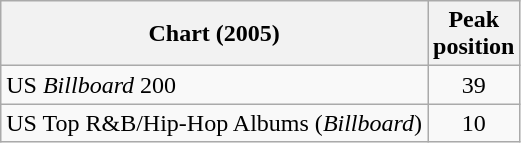<table class="wikitable sortable">
<tr>
<th style="text-align:center;">Chart (2005)</th>
<th style="text-align:center;">Peak<br>position</th>
</tr>
<tr>
<td align="left">US <em>Billboard</em> 200</td>
<td style="text-align:center;">39</td>
</tr>
<tr>
<td align="left">US Top R&B/Hip-Hop Albums (<em>Billboard</em>)</td>
<td style="text-align:center;">10</td>
</tr>
</table>
